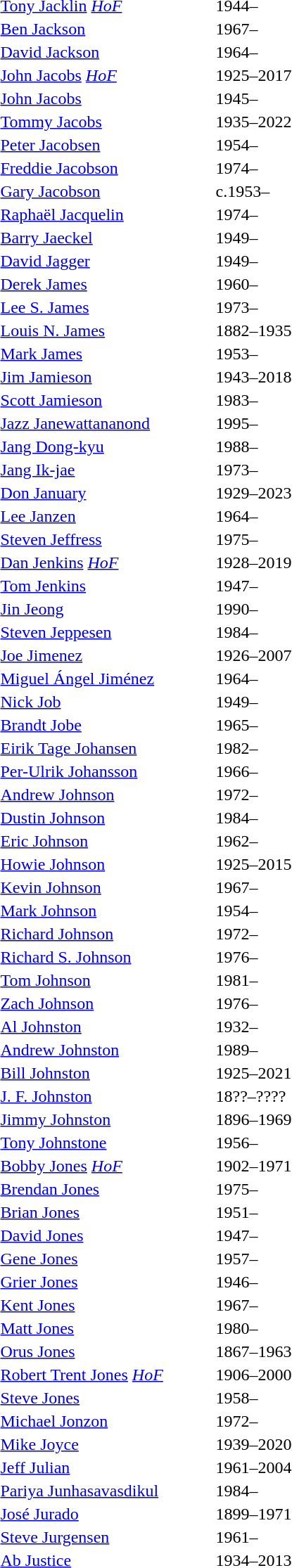<table>
<tr>
<td style="width:200px"> <a href='#'>Tony Jacklin</a> <em><a href='#'><span>HoF</span></a></em></td>
<td>1944–</td>
</tr>
<tr>
<td> <a href='#'>Ben Jackson</a></td>
<td>1967–</td>
</tr>
<tr>
<td> <a href='#'>David Jackson</a></td>
<td>1964–</td>
</tr>
<tr>
<td> <a href='#'>John Jacobs</a> <em><a href='#'><span>HoF</span></a></em></td>
<td>1925–2017</td>
</tr>
<tr>
<td> <a href='#'>John Jacobs</a></td>
<td>1945–</td>
</tr>
<tr>
<td> <a href='#'>Tommy Jacobs</a></td>
<td>1935–2022</td>
</tr>
<tr>
<td> <a href='#'>Peter Jacobsen</a></td>
<td>1954–</td>
</tr>
<tr>
<td> <a href='#'>Freddie Jacobson</a></td>
<td>1974–</td>
</tr>
<tr>
<td> <a href='#'>Gary Jacobson</a></td>
<td>c.1953–</td>
</tr>
<tr>
<td> <a href='#'>Raphaël Jacquelin</a></td>
<td>1974–</td>
</tr>
<tr>
<td> <a href='#'>Barry Jaeckel</a></td>
<td>1949–</td>
</tr>
<tr>
<td> <a href='#'>David Jagger</a></td>
<td>1949–</td>
</tr>
<tr>
<td> <a href='#'>Derek James</a></td>
<td>1960–</td>
</tr>
<tr>
<td> <a href='#'>Lee S. James</a></td>
<td>1973–</td>
</tr>
<tr>
<td> <a href='#'>Louis N. James</a></td>
<td>1882–1935</td>
</tr>
<tr>
<td> <a href='#'>Mark James</a></td>
<td>1953–</td>
</tr>
<tr>
<td> <a href='#'>Jim Jamieson</a></td>
<td>1943–2018</td>
</tr>
<tr>
<td> <a href='#'>Scott Jamieson</a></td>
<td>1983–</td>
</tr>
<tr>
<td> <a href='#'>Jazz Janewattananond</a></td>
<td>1995–</td>
</tr>
<tr>
<td> <a href='#'>Jang Dong-kyu</a></td>
<td>1988–</td>
</tr>
<tr>
<td> <a href='#'>Jang Ik-jae</a></td>
<td>1973–</td>
</tr>
<tr>
<td> <a href='#'>Don January</a></td>
<td>1929–2023</td>
</tr>
<tr>
<td> <a href='#'>Lee Janzen</a></td>
<td>1964–</td>
</tr>
<tr>
<td> <a href='#'>Steven Jeffress</a></td>
<td>1975–</td>
</tr>
<tr>
<td> <a href='#'>Dan Jenkins</a> <em><a href='#'><span>HoF</span></a></em></td>
<td>1928–2019</td>
</tr>
<tr>
<td> <a href='#'>Tom Jenkins</a></td>
<td>1947–</td>
</tr>
<tr>
<td> <a href='#'>Jin Jeong</a></td>
<td>1990–</td>
</tr>
<tr>
<td> <a href='#'>Steven Jeppesen</a></td>
<td>1984–</td>
</tr>
<tr>
<td> <a href='#'>Joe Jimenez</a></td>
<td>1926–2007</td>
</tr>
<tr>
<td> <a href='#'>Miguel Ángel Jiménez</a></td>
<td>1964–</td>
</tr>
<tr>
<td> <a href='#'>Nick Job</a></td>
<td>1949–</td>
</tr>
<tr>
<td> <a href='#'>Brandt Jobe</a></td>
<td>1965–</td>
</tr>
<tr>
<td> <a href='#'>Eirik Tage Johansen</a></td>
<td>1982–</td>
</tr>
<tr>
<td> <a href='#'>Per-Ulrik Johansson</a></td>
<td>1966–</td>
</tr>
<tr>
<td> <a href='#'>Andrew Johnson</a></td>
<td>1972–</td>
</tr>
<tr>
<td> <a href='#'>Dustin Johnson</a></td>
<td>1984–</td>
</tr>
<tr>
<td> <a href='#'>Eric Johnson</a></td>
<td>1962–</td>
</tr>
<tr>
<td> <a href='#'>Howie Johnson</a></td>
<td>1925–2015</td>
</tr>
<tr>
<td> <a href='#'>Kevin Johnson</a></td>
<td>1967–</td>
</tr>
<tr>
<td> <a href='#'>Mark Johnson</a></td>
<td>1954–</td>
</tr>
<tr>
<td> <a href='#'>Richard Johnson</a></td>
<td>1972–</td>
</tr>
<tr>
<td> <a href='#'>Richard S. Johnson</a></td>
<td>1976–</td>
</tr>
<tr>
<td> <a href='#'>Tom Johnson</a></td>
<td>1981–</td>
</tr>
<tr>
<td> <a href='#'>Zach Johnson</a></td>
<td>1976–</td>
</tr>
<tr>
<td>  <a href='#'>Al Johnston</a></td>
<td>1932–</td>
</tr>
<tr>
<td> <a href='#'>Andrew Johnston</a></td>
<td>1989–</td>
</tr>
<tr>
<td> <a href='#'>Bill Johnston</a></td>
<td>1925–2021</td>
</tr>
<tr>
<td> <a href='#'>J. F. Johnston</a></td>
<td>18??–????</td>
</tr>
<tr>
<td> <a href='#'>Jimmy Johnston</a></td>
<td>1896–1969</td>
</tr>
<tr>
<td> <a href='#'>Tony Johnstone</a></td>
<td>1956–</td>
</tr>
<tr>
<td> <a href='#'>Bobby Jones</a> <em><a href='#'><span>HoF</span></a></em></td>
<td>1902–1971</td>
</tr>
<tr>
<td> <a href='#'>Brendan Jones</a></td>
<td>1975–</td>
</tr>
<tr>
<td> <a href='#'>Brian Jones</a></td>
<td>1951–</td>
</tr>
<tr>
<td> <a href='#'>David Jones</a></td>
<td>1947–</td>
</tr>
<tr>
<td> <a href='#'>Gene Jones</a></td>
<td>1957–</td>
</tr>
<tr>
<td> <a href='#'>Grier Jones</a></td>
<td>1946–</td>
</tr>
<tr>
<td> <a href='#'>Kent Jones</a></td>
<td>1967–</td>
</tr>
<tr>
<td> <a href='#'>Matt Jones</a></td>
<td>1980–</td>
</tr>
<tr>
<td> <a href='#'>Orus Jones</a></td>
<td>1867–1963</td>
</tr>
<tr>
<td> <a href='#'>Robert Trent Jones</a> <em><a href='#'><span>HoF</span></a></em></td>
<td>1906–2000</td>
</tr>
<tr>
<td> <a href='#'>Steve Jones</a></td>
<td>1958–</td>
</tr>
<tr>
<td> <a href='#'>Michael Jonzon</a></td>
<td>1972–</td>
</tr>
<tr>
<td> <a href='#'>Mike Joyce</a></td>
<td>1939–2020</td>
</tr>
<tr>
<td> <a href='#'>Jeff Julian</a></td>
<td>1961–2004</td>
</tr>
<tr>
<td> <a href='#'>Pariya Junhasavasdikul</a></td>
<td>1984–</td>
</tr>
<tr>
<td> <a href='#'>José Jurado</a></td>
<td>1899–1971</td>
</tr>
<tr>
<td> <a href='#'>Steve Jurgensen</a></td>
<td>1961–</td>
</tr>
<tr>
<td> <a href='#'>Ab Justice</a></td>
<td>1934–2013</td>
</tr>
</table>
